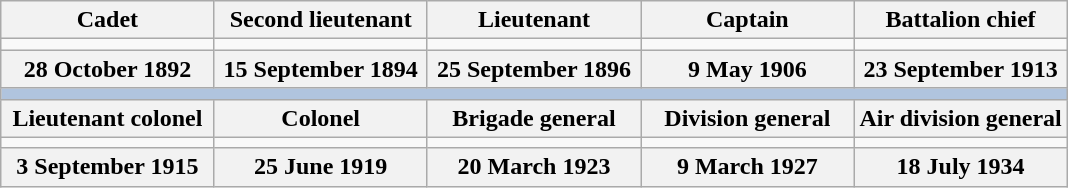<table class="wikitable">
<tr>
<th>Cadet</th>
<th>Second lieutenant</th>
<th>Lieutenant</th>
<th>Captain</th>
<th>Battalion chief</th>
</tr>
<tr>
<td align="center" width="20%"></td>
<td align="center" width="20%"></td>
<td align="center" width="20%"></td>
<td align="center" width="20%"></td>
<td align="center" width="20%"></td>
</tr>
<tr>
<th>28 October 1892</th>
<th>15 September 1894</th>
<th>25 September 1896</th>
<th>9 May 1906</th>
<th>23 September 1913</th>
</tr>
<tr>
<th colspan="6" style="background: lightsteelblue"></th>
</tr>
<tr>
<th>Lieutenant colonel</th>
<th>Colonel</th>
<th>Brigade general</th>
<th>Division general</th>
<th>Air division general</th>
</tr>
<tr>
<td align="center" width="20%"></td>
<td align="center" width="20%"></td>
<td align="center" width="20%"></td>
<td align="center" width="20%"></td>
<td align="center" width="20%"></td>
</tr>
<tr>
<th>3 September 1915</th>
<th>25 June 1919</th>
<th>20 March 1923</th>
<th>9 March 1927</th>
<th>18 July 1934</th>
</tr>
</table>
